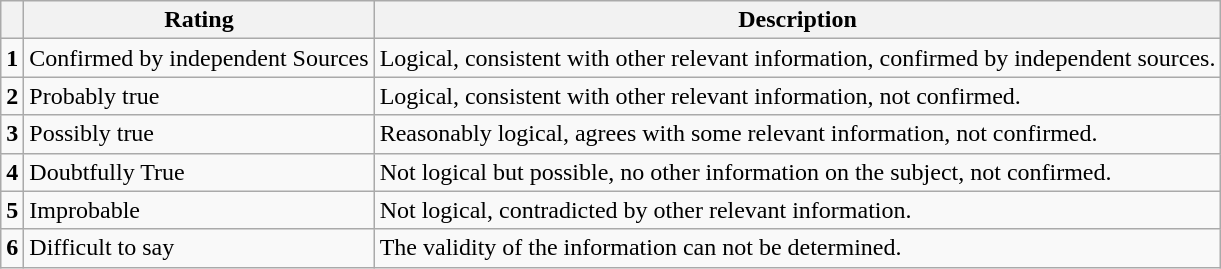<table class="wikitable">
<tr>
<th></th>
<th>Rating</th>
<th>Description</th>
</tr>
<tr>
<td><strong>1</strong></td>
<td>Confirmed by independent Sources</td>
<td>Logical, consistent with other relevant information, confirmed by independent sources.</td>
</tr>
<tr>
<td><strong>2</strong></td>
<td>Probably true</td>
<td>Logical, consistent with other relevant information, not confirmed.</td>
</tr>
<tr>
<td><strong>3</strong></td>
<td>Possibly true</td>
<td>Reasonably logical, agrees with some relevant information, not confirmed.</td>
</tr>
<tr>
<td><strong>4</strong></td>
<td>Doubtfully True</td>
<td>Not logical but possible, no other information on the subject, not confirmed.</td>
</tr>
<tr>
<td><strong>5</strong></td>
<td>Improbable</td>
<td>Not logical, contradicted by other relevant information.</td>
</tr>
<tr>
<td><strong>6</strong></td>
<td>Difficult to say</td>
<td>The validity of the information can not be determined.</td>
</tr>
</table>
